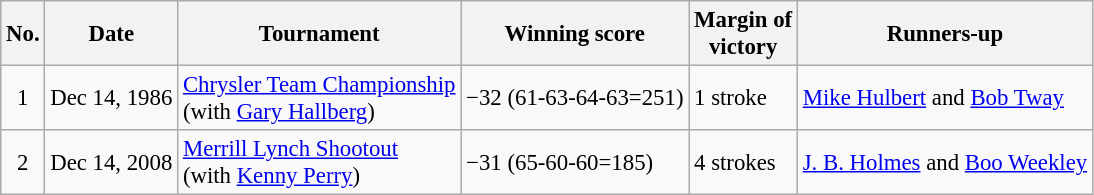<table class="wikitable" style="font-size:95%;">
<tr>
<th>No.</th>
<th>Date</th>
<th>Tournament</th>
<th>Winning score</th>
<th>Margin of<br>victory</th>
<th>Runners-up</th>
</tr>
<tr>
<td align=center>1</td>
<td align=right>Dec 14, 1986</td>
<td><a href='#'>Chrysler Team Championship</a><br>(with  <a href='#'>Gary Hallberg</a>)</td>
<td>−32 (61-63-64-63=251)</td>
<td>1 stroke</td>
<td> <a href='#'>Mike Hulbert</a> and  <a href='#'>Bob Tway</a></td>
</tr>
<tr>
<td align=center>2</td>
<td align=right>Dec 14, 2008</td>
<td><a href='#'>Merrill Lynch Shootout</a><br>(with  <a href='#'>Kenny Perry</a>)</td>
<td>−31 (65-60-60=185)</td>
<td>4 strokes</td>
<td> <a href='#'>J. B. Holmes</a> and  <a href='#'>Boo Weekley</a></td>
</tr>
</table>
